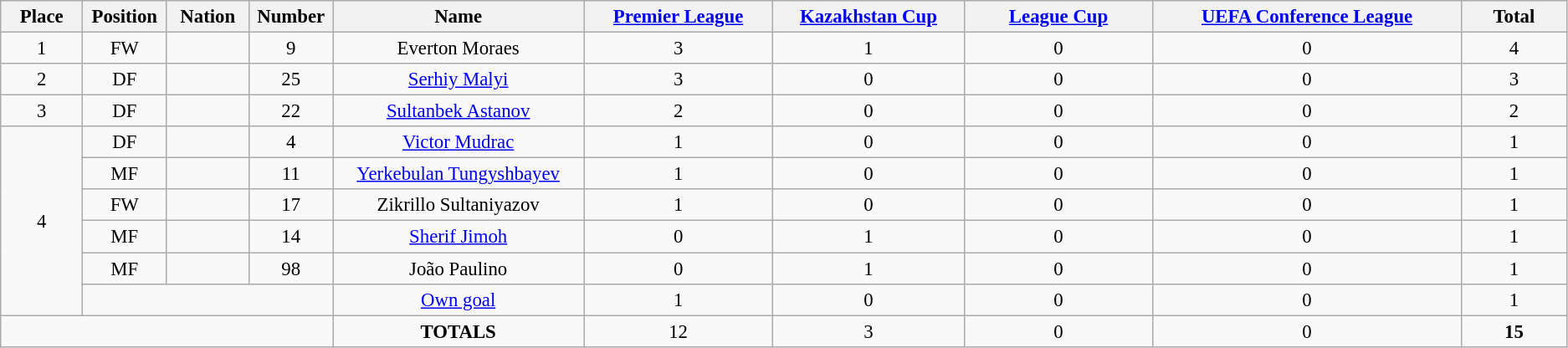<table class="wikitable" style="font-size: 95%; text-align: center;">
<tr>
<th width=60>Place</th>
<th width=60>Position</th>
<th width=60>Nation</th>
<th width=60>Number</th>
<th width=200>Name</th>
<th width=150><a href='#'>Premier League</a></th>
<th width=150><a href='#'>Kazakhstan Cup</a></th>
<th width=150><a href='#'>League Cup</a></th>
<th width=250><a href='#'>UEFA Conference League</a></th>
<th width=80>Total</th>
</tr>
<tr>
<td>1</td>
<td>FW</td>
<td></td>
<td>9</td>
<td>Everton Moraes</td>
<td>3</td>
<td>1</td>
<td>0</td>
<td>0</td>
<td>4</td>
</tr>
<tr>
<td>2</td>
<td>DF</td>
<td></td>
<td>25</td>
<td><a href='#'>Serhiy Malyi</a></td>
<td>3</td>
<td>0</td>
<td>0</td>
<td>0</td>
<td>3</td>
</tr>
<tr>
<td>3</td>
<td>DF</td>
<td></td>
<td>22</td>
<td><a href='#'>Sultanbek Astanov</a></td>
<td>2</td>
<td>0</td>
<td>0</td>
<td>0</td>
<td>2</td>
</tr>
<tr>
<td rowspan="6">4</td>
<td>DF</td>
<td></td>
<td>4</td>
<td><a href='#'>Victor Mudrac</a></td>
<td>1</td>
<td>0</td>
<td>0</td>
<td>0</td>
<td>1</td>
</tr>
<tr>
<td>MF</td>
<td></td>
<td>11</td>
<td><a href='#'>Yerkebulan Tungyshbayev</a></td>
<td>1</td>
<td>0</td>
<td>0</td>
<td>0</td>
<td>1</td>
</tr>
<tr>
<td>FW</td>
<td></td>
<td>17</td>
<td>Zikrillo Sultaniyazov</td>
<td>1</td>
<td>0</td>
<td>0</td>
<td>0</td>
<td>1</td>
</tr>
<tr>
<td>MF</td>
<td></td>
<td>14</td>
<td><a href='#'>Sherif Jimoh</a></td>
<td>0</td>
<td>1</td>
<td>0</td>
<td>0</td>
<td>1</td>
</tr>
<tr>
<td>MF</td>
<td></td>
<td>98</td>
<td>João Paulino</td>
<td>0</td>
<td>1</td>
<td>0</td>
<td>0</td>
<td>1</td>
</tr>
<tr>
<td colspan="3"></td>
<td><a href='#'>Own goal</a></td>
<td>1</td>
<td>0</td>
<td>0</td>
<td>0</td>
<td>1</td>
</tr>
<tr>
<td colspan="4"></td>
<td><strong>TOTALS</strong></td>
<td>12</td>
<td>3</td>
<td>0</td>
<td>0</td>
<td><strong>15</strong></td>
</tr>
</table>
